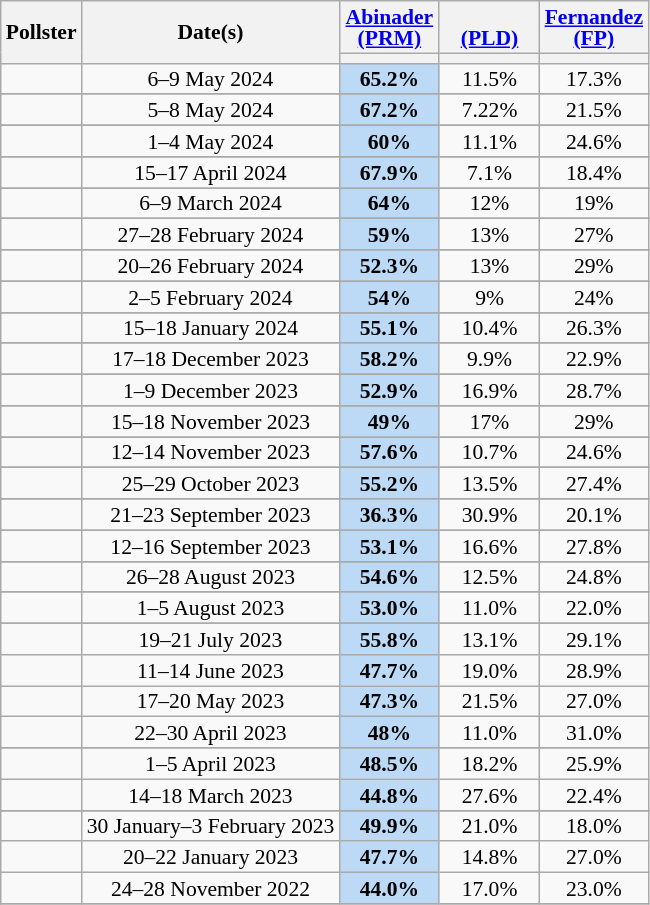<table class="wikitable sortable" style="text-align:center;font-size:90%;line-height:14px;">
<tr>
<th rowspan="2">Pollster</th>
<th rowspan="2">Date(s)</th>
<th style="width:60px;"><a href='#'>Abinader</a><br><a href='#'>(PRM)</a></th>
<th style="width:60px;"><br><a href='#'>(PLD)</a></th>
<th style="width:60px;"><a href='#'>Fernandez</a><br><a href='#'>(FP)</a></th>
</tr>
<tr>
<th></th>
<th></th>
<th></th>
</tr>
<tr>
<td></td>
<td>6–9 May 2024</td>
<td style="background:#BCDAF5;"><strong>65.2%</strong></td>
<td>11.5%</td>
<td>17.3%</td>
</tr>
<tr>
</tr>
<tr>
</tr>
<tr>
</tr>
<tr>
</tr>
<tr>
</tr>
<tr>
</tr>
<tr>
<td></td>
<td>5–8 May 2024</td>
<td style="background:#BCDAF5;"><strong>67.2%</strong></td>
<td>7.22%</td>
<td>21.5%</td>
</tr>
<tr>
</tr>
<tr>
</tr>
<tr>
</tr>
<tr>
</tr>
<tr>
<td></td>
<td>1–4 May 2024</td>
<td style="background:#BCDAF5;"><strong>60%</strong></td>
<td>11.1%</td>
<td>24.6%</td>
</tr>
<tr>
</tr>
<tr>
</tr>
<tr>
</tr>
<tr>
</tr>
<tr>
<td></td>
<td>15–17 April 2024</td>
<td style="background:#BCDAF5;"><strong>67.9%</strong></td>
<td>7.1%</td>
<td>18.4%</td>
</tr>
<tr>
</tr>
<tr>
</tr>
<tr>
</tr>
<tr>
</tr>
<tr>
<td></td>
<td>6–9 March 2024</td>
<td style="background:#BCDAF5;"><strong>64%</strong></td>
<td>12%</td>
<td>19%</td>
</tr>
<tr>
</tr>
<tr>
</tr>
<tr>
</tr>
<tr>
</tr>
<tr>
<td></td>
<td>27–28 February 2024</td>
<td style="background:#BCDAF5;"><strong>59%</strong></td>
<td>13%</td>
<td>27%</td>
</tr>
<tr>
</tr>
<tr>
</tr>
<tr>
</tr>
<tr>
<td></td>
<td>20–26 February 2024</td>
<td style="background:#BCDAF5;"><strong>52.3%</strong></td>
<td>13%</td>
<td>29%</td>
</tr>
<tr>
</tr>
<tr>
</tr>
<tr>
<td></td>
<td>2–5 February 2024</td>
<td style="background:#BCDAF5;"><strong>54%</strong></td>
<td>9%</td>
<td>24%</td>
</tr>
<tr>
</tr>
<tr>
</tr>
<tr>
<td></td>
<td>15–18 January 2024</td>
<td style="background:#BCDAF5;"><strong>55.1%</strong></td>
<td>10.4%</td>
<td>26.3%</td>
</tr>
<tr>
</tr>
<tr>
</tr>
<tr>
<td></td>
<td>17–18 December 2023</td>
<td style="background:#BCDAF5;"><strong>58.2%</strong></td>
<td>9.9%</td>
<td>22.9%</td>
</tr>
<tr>
</tr>
<tr>
<td></td>
<td>1–9 December 2023</td>
<td style="background:#BCDAF5;"><strong>52.9%</strong></td>
<td>16.9%</td>
<td>28.7%</td>
</tr>
<tr>
</tr>
<tr>
<td></td>
<td>15–18 November 2023</td>
<td style="background:#BCDAF5;"><strong>49%</strong></td>
<td>17%</td>
<td>29%</td>
</tr>
<tr>
</tr>
<tr>
</tr>
<tr>
<td></td>
<td>12–14 November 2023</td>
<td style="background:#BCDAF5;"><strong>57.6%</strong></td>
<td>10.7%</td>
<td>24.6%</td>
</tr>
<tr>
</tr>
<tr>
</tr>
<tr>
<td></td>
<td>25–29 October 2023</td>
<td style="background:#BCDAF5;"><strong>55.2%</strong></td>
<td>13.5%</td>
<td>27.4%</td>
</tr>
<tr>
</tr>
<tr>
</tr>
<tr>
<td></td>
<td>21–23 September 2023</td>
<td style="background:#BCDAF5;"><strong>36.3%</strong></td>
<td>30.9%</td>
<td>20.1%</td>
</tr>
<tr>
</tr>
<tr>
</tr>
<tr>
<td></td>
<td>12–16 September 2023</td>
<td style="background:#BCDAF5;"><strong>53.1%</strong></td>
<td>16.6%</td>
<td>27.8%</td>
</tr>
<tr>
</tr>
<tr>
<td></td>
<td>26–28 August 2023</td>
<td style="background:#BCDAF5;"><strong>54.6%</strong></td>
<td>12.5%</td>
<td>24.8%</td>
</tr>
<tr>
</tr>
<tr>
<td></td>
<td>1–5 August 2023</td>
<td style="background:#BCDAF5;"><strong>53.0%</strong></td>
<td>11.0%</td>
<td>22.0%</td>
</tr>
<tr>
</tr>
<tr>
<td></td>
<td>19–21 July 2023</td>
<td style="background:#BCDAF5;"><strong>55.8%</strong></td>
<td>13.1%</td>
<td>29.1%</td>
</tr>
<tr>
<td></td>
<td>11–14 June 2023</td>
<td style="background:#BCDAF5;"><strong>47.7%</strong></td>
<td>19.0%</td>
<td>28.9%</td>
</tr>
<tr>
<td></td>
<td>17–20 May 2023</td>
<td style="background:#BCDAF5;"><strong>47.3%</strong></td>
<td>21.5%</td>
<td>27.0%</td>
</tr>
<tr>
<td></td>
<td>22–30 April 2023</td>
<td style="background:#BCDAF5;"><strong>48%</strong></td>
<td>11.0%</td>
<td>31.0%</td>
</tr>
<tr>
</tr>
<tr>
<td></td>
<td>1–5 April 2023</td>
<td style="background:#BCDAF5;"><strong>48.5%</strong></td>
<td>18.2%</td>
<td>25.9%</td>
</tr>
<tr>
<td></td>
<td>14–18 March 2023</td>
<td style="background:#BCDAF5;"><strong>44.8%</strong></td>
<td>27.6%</td>
<td>22.4%</td>
</tr>
<tr>
</tr>
<tr>
<td></td>
<td>30 January–3 February 2023</td>
<td style="background:#BCDAF5;"><strong>49.9%</strong></td>
<td>21.0%</td>
<td>18.0%</td>
</tr>
<tr>
<td></td>
<td>20–22 January 2023</td>
<td style="background:#BCDAF5;"><strong>47.7%</strong></td>
<td>14.8%</td>
<td>27.0%</td>
</tr>
<tr>
<td></td>
<td>24–28 November 2022</td>
<td style="background:#BCDAF5;"><strong>44.0%</strong></td>
<td>17.0%</td>
<td>23.0%</td>
</tr>
<tr>
</tr>
</table>
